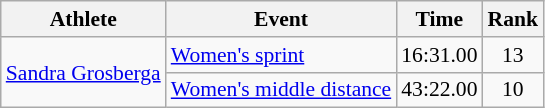<table class=wikitable style=font-size:90%;text-align:center>
<tr>
<th>Athlete</th>
<th>Event</th>
<th>Time</th>
<th>Rank</th>
</tr>
<tr>
<td align=left rowspan=2><a href='#'>Sandra Grosberga</a></td>
<td align=left><a href='#'>Women's sprint</a></td>
<td>16:31.00</td>
<td>13</td>
</tr>
<tr>
<td align=left><a href='#'>Women's middle distance</a></td>
<td>43:22.00</td>
<td>10</td>
</tr>
</table>
